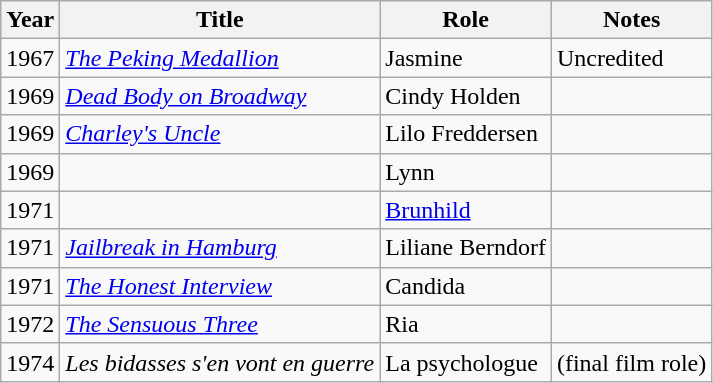<table class="wikitable">
<tr>
<th>Year</th>
<th>Title</th>
<th>Role</th>
<th>Notes</th>
</tr>
<tr>
<td>1967</td>
<td><em><a href='#'>The Peking Medallion</a></em></td>
<td>Jasmine</td>
<td>Uncredited</td>
</tr>
<tr>
<td>1969</td>
<td><em><a href='#'>Dead Body on Broadway</a></em></td>
<td>Cindy Holden</td>
<td></td>
</tr>
<tr>
<td>1969</td>
<td><em><a href='#'>Charley's Uncle</a></em></td>
<td>Lilo Freddersen</td>
<td></td>
</tr>
<tr>
<td>1969</td>
<td><em></em></td>
<td>Lynn</td>
<td></td>
</tr>
<tr>
<td>1971</td>
<td><em></em></td>
<td><a href='#'>Brunhild</a></td>
<td></td>
</tr>
<tr>
<td>1971</td>
<td><em><a href='#'>Jailbreak in Hamburg</a></em></td>
<td>Liliane Berndorf</td>
<td></td>
</tr>
<tr>
<td>1971</td>
<td><em><a href='#'>The Honest Interview</a></em></td>
<td>Candida</td>
<td></td>
</tr>
<tr>
<td>1972</td>
<td><em><a href='#'>The Sensuous Three</a></em></td>
<td>Ria</td>
<td></td>
</tr>
<tr>
<td>1974</td>
<td><em>Les bidasses s'en vont en guerre</em></td>
<td>La psychologue</td>
<td>(final film role)</td>
</tr>
</table>
